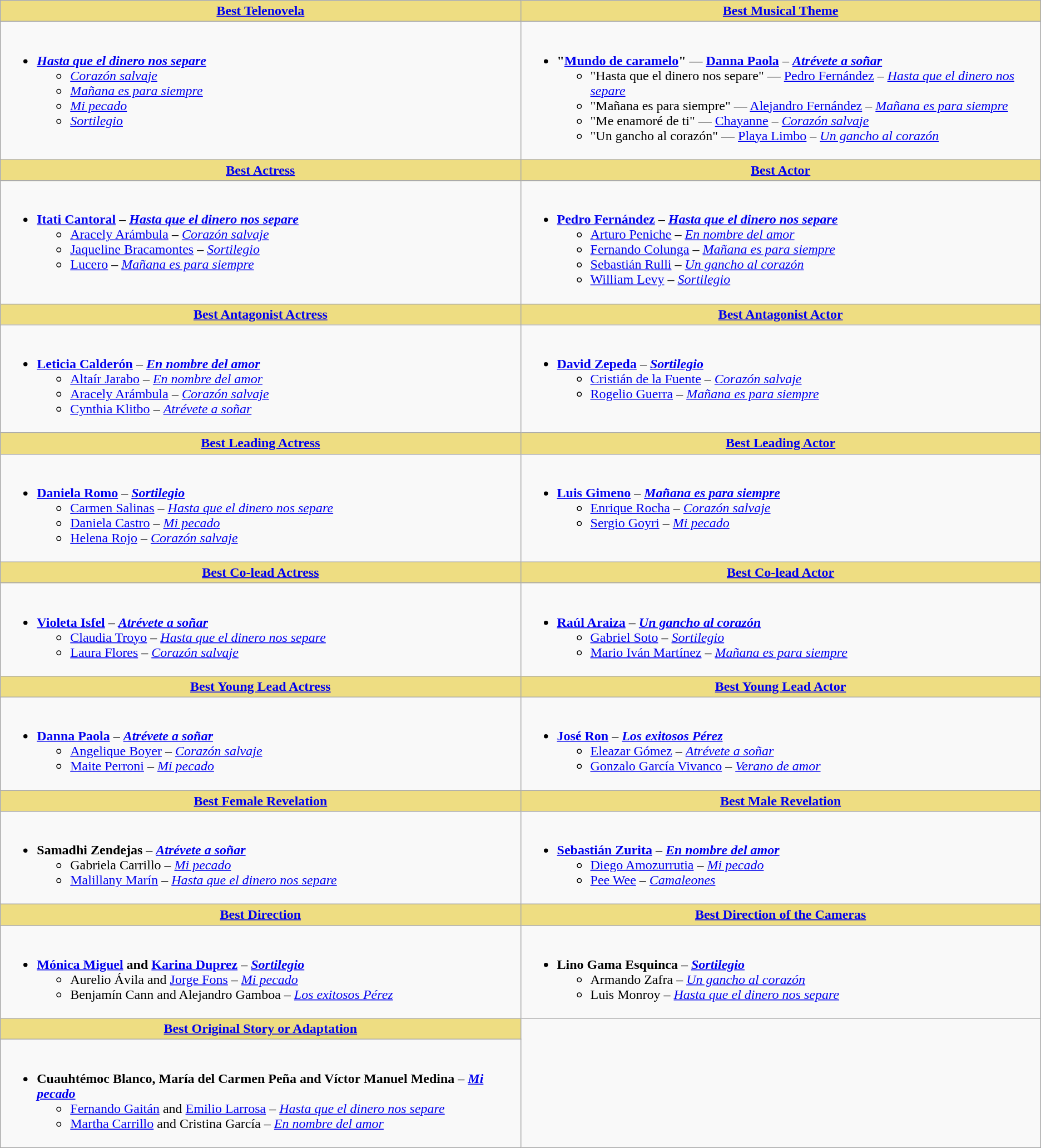<table class="wikitable">
<tr>
<th style="background:#EEDD82; width:50%"><a href='#'>Best Telenovela</a></th>
<th style="background:#EEDD82; width:50%"><a href='#'>Best Musical Theme</a></th>
</tr>
<tr>
<td valign="top"><br><ul><li><strong><em><a href='#'>Hasta que el dinero nos separe</a></em></strong><ul><li><em><a href='#'>Corazón salvaje</a></em></li><li><em><a href='#'>Mañana es para siempre</a></em></li><li><em><a href='#'>Mi pecado</a></em></li><li><em><a href='#'>Sortilegio</a></em></li></ul></li></ul></td>
<td valign="top"><br><ul><li><strong>"<a href='#'>Mundo de caramelo</a>"</strong> — <strong><a href='#'>Danna Paola</a></strong> – <strong><em><a href='#'>Atrévete a soñar</a></em></strong><ul><li>"Hasta que el dinero nos separe" — <a href='#'>Pedro Fernández</a> – <em><a href='#'>Hasta que el dinero nos separe</a></em></li><li>"Mañana es para siempre" — <a href='#'>Alejandro Fernández</a> – <em><a href='#'>Mañana es para siempre</a></em></li><li>"Me enamoré de ti" — <a href='#'>Chayanne</a> – <em><a href='#'>Corazón salvaje</a></em></li><li>"Un gancho al corazón" — <a href='#'>Playa Limbo</a> – <em><a href='#'>Un gancho al corazón</a></em></li></ul></li></ul></td>
</tr>
<tr>
<th style="background:#EEDD82; width:50%"><a href='#'>Best Actress</a></th>
<th style="background:#EEDD82; width:50%"><a href='#'>Best Actor</a></th>
</tr>
<tr>
<td valign="top"><br><ul><li><strong><a href='#'>Itati Cantoral</a></strong> – <strong><em><a href='#'>Hasta que el dinero nos separe</a></em></strong><ul><li><a href='#'>Aracely Arámbula</a> – <em><a href='#'>Corazón salvaje</a></em></li><li><a href='#'>Jaqueline Bracamontes</a> – <em><a href='#'>Sortilegio</a></em></li><li><a href='#'>Lucero</a> – <em><a href='#'>Mañana es para siempre</a></em></li></ul></li></ul></td>
<td valign="top"><br><ul><li><strong><a href='#'>Pedro Fernández</a></strong> – <strong><em><a href='#'>Hasta que el dinero nos separe</a></em></strong><ul><li><a href='#'>Arturo Peniche</a> – <em><a href='#'>En nombre del amor</a></em></li><li><a href='#'>Fernando Colunga</a> – <em><a href='#'>Mañana es para siempre</a></em></li><li><a href='#'>Sebastián Rulli</a> – <em><a href='#'>Un gancho al corazón</a></em></li><li><a href='#'>William Levy</a> – <em><a href='#'>Sortilegio</a></em></li></ul></li></ul></td>
</tr>
<tr>
<th style="background:#EEDD82; width:50%"><a href='#'>Best Antagonist Actress</a></th>
<th style="background:#EEDD82; width:50%"><a href='#'>Best Antagonist Actor</a></th>
</tr>
<tr>
<td valign="top"><br><ul><li><strong><a href='#'>Leticia Calderón</a></strong> – <strong><em><a href='#'>En nombre del amor</a></em></strong><ul><li><a href='#'>Altaír Jarabo</a> – <em><a href='#'>En nombre del amor</a></em></li><li><a href='#'>Aracely Arámbula</a> – <em><a href='#'>Corazón salvaje</a></em></li><li><a href='#'>Cynthia Klitbo</a> – <em><a href='#'>Atrévete a soñar</a></em></li></ul></li></ul></td>
<td valign="top"><br><ul><li><strong><a href='#'>David Zepeda</a></strong> – <strong><em><a href='#'>Sortilegio</a></em></strong><ul><li><a href='#'>Cristián de la Fuente</a> – <em><a href='#'>Corazón salvaje</a></em></li><li><a href='#'>Rogelio Guerra</a> – <em><a href='#'>Mañana es para siempre</a></em></li></ul></li></ul></td>
</tr>
<tr>
<th style="background:#EEDD82; width:50%"><a href='#'>Best Leading Actress</a></th>
<th style="background:#EEDD82; width:50%"><a href='#'>Best Leading Actor</a></th>
</tr>
<tr>
<td valign="top"><br><ul><li><strong><a href='#'>Daniela Romo</a></strong> – <strong><em><a href='#'>Sortilegio</a></em></strong><ul><li><a href='#'>Carmen Salinas</a> – <em><a href='#'>Hasta que el dinero nos separe</a></em></li><li><a href='#'>Daniela Castro</a> – <em><a href='#'>Mi pecado</a></em></li><li><a href='#'>Helena Rojo</a> – <em><a href='#'>Corazón salvaje</a></em></li></ul></li></ul></td>
<td valign="top"><br><ul><li><strong><a href='#'>Luis Gimeno</a></strong> – <strong><em><a href='#'>Mañana es para siempre</a></em></strong><ul><li><a href='#'>Enrique Rocha</a> – <em><a href='#'>Corazón salvaje</a></em></li><li><a href='#'>Sergio Goyri</a> – <em><a href='#'>Mi pecado</a></em></li></ul></li></ul></td>
</tr>
<tr>
<th style="background:#EEDD82; width:50%"><a href='#'>Best Co-lead Actress</a></th>
<th style="background:#EEDD82; width:50%"><a href='#'>Best Co-lead Actor</a></th>
</tr>
<tr>
<td valign="top"><br><ul><li><strong><a href='#'>Violeta Isfel</a></strong> – <strong><em><a href='#'>Atrévete a soñar</a></em></strong><ul><li><a href='#'>Claudia Troyo</a> – <em><a href='#'>Hasta que el dinero nos separe</a></em></li><li><a href='#'>Laura Flores</a> – <em><a href='#'>Corazón salvaje</a></em></li></ul></li></ul></td>
<td valign="top"><br><ul><li><strong><a href='#'>Raúl Araiza</a></strong> – <strong><em><a href='#'>Un gancho al corazón</a></em></strong><ul><li><a href='#'>Gabriel Soto</a> – <em><a href='#'>Sortilegio</a></em></li><li><a href='#'>Mario Iván Martínez</a> – <em><a href='#'>Mañana es para siempre</a></em></li></ul></li></ul></td>
</tr>
<tr>
<th style="background:#EEDD82; width:50%"><a href='#'>Best Young Lead Actress</a></th>
<th style="background:#EEDD82; width:50%"><a href='#'>Best Young Lead Actor</a></th>
</tr>
<tr>
<td valign="top"><br><ul><li><strong><a href='#'>Danna Paola</a></strong> – <strong><em><a href='#'>Atrévete a soñar</a></em></strong><ul><li><a href='#'>Angelique Boyer</a> – <em><a href='#'>Corazón salvaje</a></em></li><li><a href='#'>Maite Perroni</a> – <em><a href='#'>Mi pecado</a></em></li></ul></li></ul></td>
<td valign="top"><br><ul><li><strong><a href='#'>José Ron</a></strong> – <strong><em><a href='#'>Los exitosos Pérez</a></em></strong><ul><li><a href='#'>Eleazar Gómez</a> – <em><a href='#'>Atrévete a soñar</a></em></li><li><a href='#'>Gonzalo García Vivanco</a> – <em><a href='#'>Verano de amor</a></em></li></ul></li></ul></td>
</tr>
<tr>
<th style="background:#EEDD82; width:50%"><a href='#'>Best Female Revelation</a></th>
<th style="background:#EEDD82; width:50%"><a href='#'>Best Male Revelation</a></th>
</tr>
<tr>
<td valign="top"><br><ul><li><strong>Samadhi Zendejas</strong> – <strong><em><a href='#'>Atrévete a soñar</a></em></strong><ul><li>Gabriela Carrillo – <em><a href='#'>Mi pecado</a></em></li><li><a href='#'>Malillany Marín</a> – <em><a href='#'>Hasta que el dinero nos separe</a></em></li></ul></li></ul></td>
<td valign="top"><br><ul><li><strong><a href='#'>Sebastián Zurita</a></strong> – <strong><em><a href='#'>En nombre del amor</a></em></strong><ul><li><a href='#'>Diego Amozurrutia</a> – <em><a href='#'>Mi pecado</a></em></li><li><a href='#'>Pee Wee</a> – <em><a href='#'>Camaleones</a></em></li></ul></li></ul></td>
</tr>
<tr>
<th style="background:#EEDD82; width:50%"><a href='#'>Best Direction</a></th>
<th style="background:#EEDD82; width:50%"><a href='#'>Best Direction of the Cameras</a></th>
</tr>
<tr>
<td valign="top"><br><ul><li><strong><a href='#'>Mónica Miguel</a> and <a href='#'>Karina Duprez</a></strong> – <strong><em><a href='#'>Sortilegio</a></em></strong><ul><li>Aurelio Ávila and <a href='#'>Jorge Fons</a> – <em><a href='#'>Mi pecado</a></em></li><li>Benjamín Cann and Alejandro Gamboa – <em><a href='#'>Los exitosos Pérez</a></em></li></ul></li></ul></td>
<td valign="top"><br><ul><li><strong>Lino Gama Esquinca</strong> – <strong><em><a href='#'>Sortilegio</a></em></strong><ul><li>Armando Zafra – <em><a href='#'>Un gancho al corazón</a></em></li><li>Luis Monroy – <em><a href='#'>Hasta que el dinero nos separe</a></em></li></ul></li></ul></td>
</tr>
<tr>
<th style="background:#EEDD82; width:50%"><a href='#'>Best Original Story or Adaptation</a></th>
</tr>
<tr>
<td valign="top"><br><ul><li><strong>Cuauhtémoc Blanco, María del Carmen Peña and Víctor Manuel Medina</strong> – <strong><em><a href='#'>Mi pecado</a></em></strong><ul><li><a href='#'>Fernando Gaitán</a> and <a href='#'>Emilio Larrosa</a> – <em><a href='#'>Hasta que el dinero nos separe</a></em></li><li><a href='#'>Martha Carrillo</a> and Cristina García – <em><a href='#'>En nombre del amor</a></em></li></ul></li></ul></td>
</tr>
</table>
